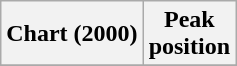<table class="wikitable sortable">
<tr>
<th>Chart (2000)</th>
<th>Peak<br>position</th>
</tr>
<tr>
</tr>
</table>
